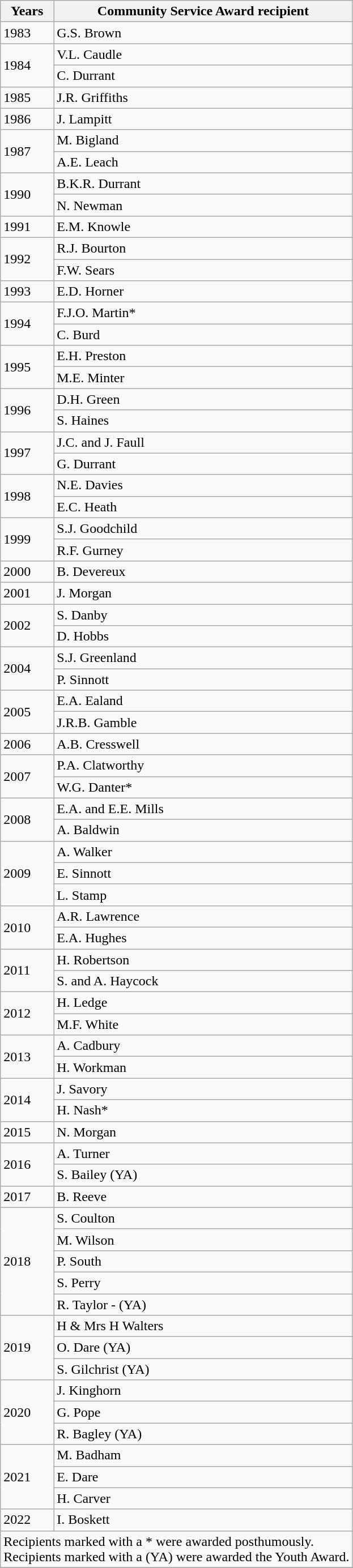<table class="wikitable mw-collapsible">
<tr>
<th>Years</th>
<th>Community Service Award recipient</th>
</tr>
<tr>
<td>1983</td>
<td>G.S. Brown</td>
</tr>
<tr>
<td rowspan="2">1984</td>
<td>V.L. Caudle</td>
</tr>
<tr>
<td>C. Durrant</td>
</tr>
<tr>
<td>1985</td>
<td>J.R. Griffiths</td>
</tr>
<tr>
<td>1986</td>
<td>J. Lampitt</td>
</tr>
<tr>
<td rowspan="2">1987</td>
<td>M. Bigland</td>
</tr>
<tr>
<td>A.E. Leach</td>
</tr>
<tr>
<td rowspan="2">1990</td>
<td>B.K.R. Durrant</td>
</tr>
<tr>
<td>N. Newman</td>
</tr>
<tr>
<td>1991</td>
<td>E.M. Knowle</td>
</tr>
<tr>
<td rowspan="2">1992</td>
<td>R.J. Bourton</td>
</tr>
<tr>
<td>F.W. Sears</td>
</tr>
<tr>
<td>1993</td>
<td>E.D. Horner</td>
</tr>
<tr>
<td rowspan="2">1994</td>
<td>F.J.O. Martin*</td>
</tr>
<tr>
<td>C. Burd</td>
</tr>
<tr>
<td rowspan="2">1995</td>
<td>E.H. Preston</td>
</tr>
<tr>
<td>M.E. Minter</td>
</tr>
<tr>
<td rowspan="2">1996</td>
<td>D.H. Green</td>
</tr>
<tr>
<td>S. Haines</td>
</tr>
<tr>
<td rowspan="2">1997</td>
<td>J.C. and  J. Faull</td>
</tr>
<tr>
<td>G. Durrant</td>
</tr>
<tr>
<td rowspan="2">1998</td>
<td>N.E. Davies</td>
</tr>
<tr>
<td>E.C. Heath</td>
</tr>
<tr>
<td rowspan="2">1999</td>
<td>S.J. Goodchild</td>
</tr>
<tr>
<td>R.F. Gurney</td>
</tr>
<tr>
<td>2000</td>
<td>B. Devereux</td>
</tr>
<tr>
<td>2001</td>
<td>J. Morgan</td>
</tr>
<tr>
<td rowspan="2">2002</td>
<td>S. Danby</td>
</tr>
<tr>
<td>D. Hobbs</td>
</tr>
<tr>
<td rowspan="2">2004</td>
<td>S.J. Greenland</td>
</tr>
<tr>
<td>P. Sinnott</td>
</tr>
<tr>
<td rowspan="2">2005</td>
<td>E.A. Ealand</td>
</tr>
<tr>
<td>J.R.B. Gamble</td>
</tr>
<tr>
<td>2006</td>
<td>A.B. Cresswell</td>
</tr>
<tr>
<td rowspan="2">2007</td>
<td>P.A. Clatworthy</td>
</tr>
<tr>
<td>W.G. Danter*</td>
</tr>
<tr>
<td rowspan="2">2008</td>
<td>E.A. and E.E. Mills</td>
</tr>
<tr>
<td>A. Baldwin</td>
</tr>
<tr>
<td rowspan="3">2009</td>
<td>A. Walker</td>
</tr>
<tr>
<td>E. Sinnott</td>
</tr>
<tr>
<td>L. Stamp</td>
</tr>
<tr>
<td rowspan="2">2010</td>
<td>A.R. Lawrence</td>
</tr>
<tr>
<td>E.A. Hughes</td>
</tr>
<tr>
<td rowspan="2">2011</td>
<td>H. Robertson</td>
</tr>
<tr>
<td>S. and  A. Haycock</td>
</tr>
<tr>
<td rowspan="2">2012</td>
<td>H. Ledge</td>
</tr>
<tr>
<td>M.F. White</td>
</tr>
<tr>
<td rowspan="2">2013</td>
<td>A. Cadbury</td>
</tr>
<tr>
<td>H. Workman</td>
</tr>
<tr>
<td rowspan="2">2014</td>
<td>J. Savory</td>
</tr>
<tr>
<td>H. Nash*</td>
</tr>
<tr>
<td>2015</td>
<td>N. Morgan</td>
</tr>
<tr>
<td rowspan="2">2016</td>
<td>A. Turner</td>
</tr>
<tr>
<td>S. Bailey  (YA)</td>
</tr>
<tr>
<td>2017</td>
<td>B. Reeve</td>
</tr>
<tr>
<td rowspan="5">2018</td>
<td>S. Coulton</td>
</tr>
<tr>
<td>M. Wilson</td>
</tr>
<tr>
<td>P. South</td>
</tr>
<tr>
<td>S. Perry</td>
</tr>
<tr>
<td>R. Taylor - (YA)</td>
</tr>
<tr>
<td rowspan="3">2019</td>
<td>H & Mrs H Walters</td>
</tr>
<tr>
<td>O. Dare (YA)</td>
</tr>
<tr>
<td>S. Gilchrist (YA)</td>
</tr>
<tr>
<td rowspan="3">2020</td>
<td>J. Kinghorn</td>
</tr>
<tr>
<td>G. Pope</td>
</tr>
<tr>
<td>R. Bagley (YA)</td>
</tr>
<tr>
<td rowspan="3">2021</td>
<td>M. Badham</td>
</tr>
<tr>
<td>E. Dare</td>
</tr>
<tr>
<td>H. Carver</td>
</tr>
<tr>
<td>2022</td>
<td>I. Boskett</td>
</tr>
<tr>
<td colspan="2">Recipients marked with a * were awarded posthumously.<br>Recipients marked with a (YA) were awarded the Youth Award.</td>
</tr>
<tr>
</tr>
</table>
